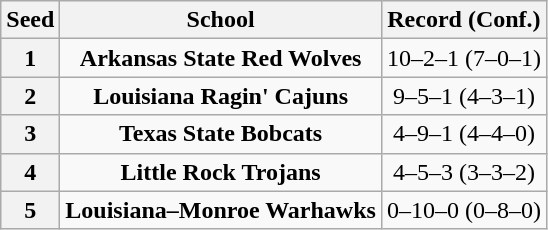<table class="wikitable sortable" style="text-align:center; display: inline-table;">
<tr>
<th scope="col">Seed</th>
<th scope="col">School</th>
<th scope="col">Record (Conf.)</th>
</tr>
<tr>
<th scope="row">1</th>
<td style=><strong>Arkansas State Red Wolves</strong></td>
<td>10–2–1 (7–0–1)</td>
</tr>
<tr>
<th scope="row">2</th>
<td style=><strong>Louisiana Ragin' Cajuns</strong></td>
<td>9–5–1 (4–3–1)</td>
</tr>
<tr>
<th scope="row">3</th>
<td style=><strong>Texas State Bobcats</strong></td>
<td>4–9–1 (4–4–0)</td>
</tr>
<tr>
<th scope="row">4</th>
<td style=><strong>Little Rock Trojans</strong></td>
<td>4–5–3 (3–3–2)</td>
</tr>
<tr>
<th scope="row">5</th>
<td style=><strong>Louisiana–Monroe Warhawks</strong></td>
<td>0–10–0 (0–8–0)</td>
</tr>
</table>
